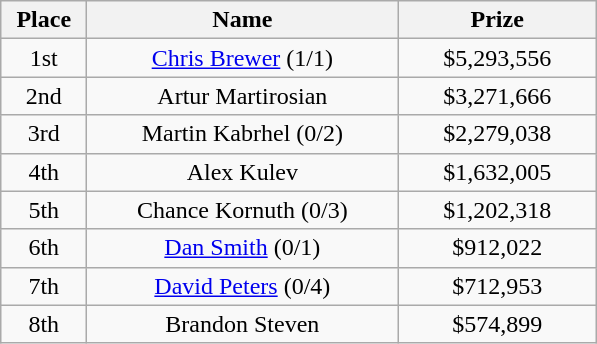<table class="wikitable">
<tr>
<th width="50">Place</th>
<th width="200">Name</th>
<th width="125">Prize</th>
</tr>
<tr>
<td align = "center">1st</td>
<td align = "center"> <a href='#'>Chris Brewer</a> (1/1)</td>
<td align = "center">$5,293,556</td>
</tr>
<tr>
<td align = "center">2nd</td>
<td align = "center"> Artur Martirosian</td>
<td align = "center">$3,271,666</td>
</tr>
<tr>
<td align = "center">3rd</td>
<td align = "center"> Martin Kabrhel (0/2)</td>
<td align = "center">$2,279,038</td>
</tr>
<tr>
<td align = "center">4th</td>
<td align = "center"> Alex Kulev</td>
<td align = "center">$1,632,005</td>
</tr>
<tr>
<td align = "center">5th</td>
<td align = "center"> Chance Kornuth (0/3)</td>
<td align = "center">$1,202,318</td>
</tr>
<tr>
<td align = "center">6th</td>
<td align = "center"> <a href='#'>Dan Smith</a> (0/1)</td>
<td align = "center">$912,022</td>
</tr>
<tr>
<td align = "center">7th</td>
<td align = "center"> <a href='#'>David Peters</a> (0/4)</td>
<td align = "center">$712,953</td>
</tr>
<tr>
<td align = "center">8th</td>
<td align = "center"> Brandon Steven</td>
<td align = "center">$574,899</td>
</tr>
</table>
